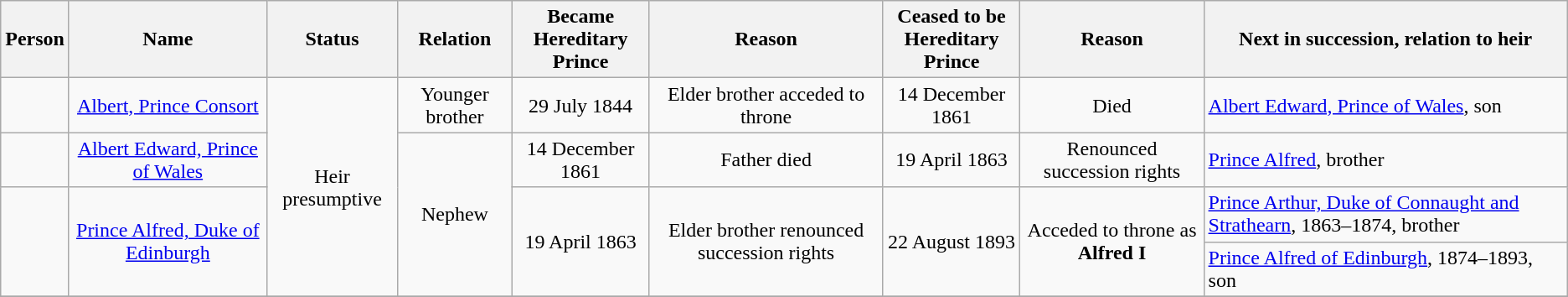<table class="wikitable" style="text-align:center">
<tr>
<th>Person</th>
<th>Name</th>
<th>Status</th>
<th>Relation</th>
<th>Became<br>Hereditary Prince</th>
<th>Reason</th>
<th>Ceased to be<br>Hereditary Prince</th>
<th>Reason</th>
<th>Next in succession, relation to heir</th>
</tr>
<tr>
<td></td>
<td><a href='#'>Albert, Prince Consort</a></td>
<td rowspan="4">Heir presumptive</td>
<td>Younger brother</td>
<td>29 July 1844</td>
<td>Elder brother acceded to throne</td>
<td>14 December 1861</td>
<td>Died</td>
<td align=left><a href='#'>Albert Edward, Prince of Wales</a>, son</td>
</tr>
<tr>
<td></td>
<td><a href='#'>Albert Edward, Prince of Wales</a></td>
<td rowspan="3">Nephew</td>
<td>14 December 1861</td>
<td>Father died</td>
<td>19 April 1863</td>
<td>Renounced succession rights</td>
<td align=left><a href='#'>Prince Alfred</a>, brother</td>
</tr>
<tr>
<td rowspan=2></td>
<td rowspan=2><a href='#'>Prince Alfred, Duke of Edinburgh</a></td>
<td rowspan=2>19 April 1863</td>
<td rowspan=2>Elder brother renounced succession rights</td>
<td rowspan=2>22 August 1893</td>
<td rowspan=2>Acceded to throne as <strong>Alfred I</strong></td>
<td align=left><a href='#'>Prince Arthur, Duke of Connaught and Strathearn</a>, 1863–1874, brother</td>
</tr>
<tr>
<td align=left><a href='#'>Prince Alfred of Edinburgh</a>, 1874–1893, son</td>
</tr>
<tr>
</tr>
</table>
